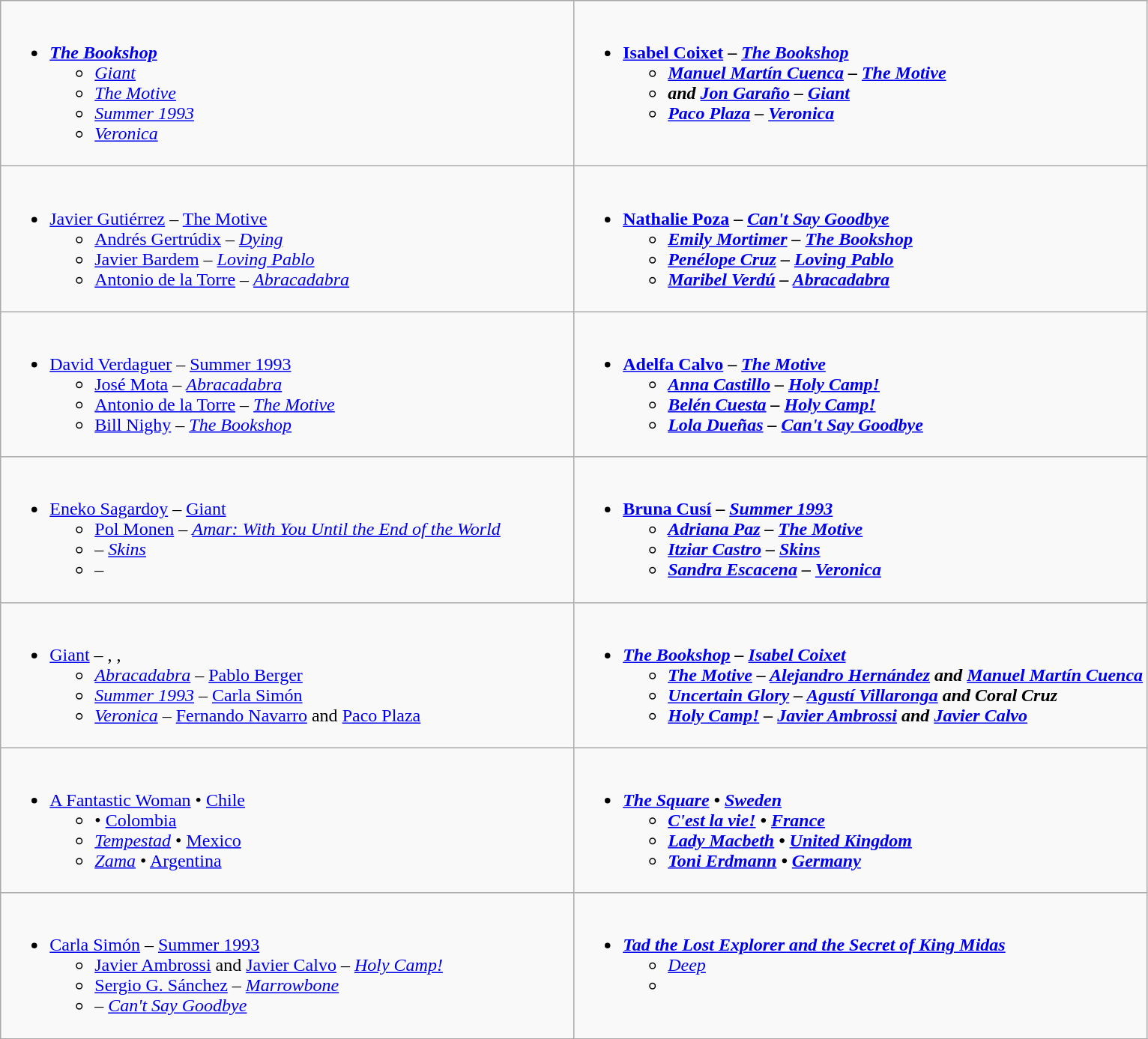<table class=wikitable style="width=100%">
<tr>
<td style="vertical-align:top;" width="50%"><br><ul><li><strong><em><a href='#'>The Bookshop</a></em></strong><ul><li><em><a href='#'>Giant</a></em></li><li><em><a href='#'>The Motive</a></em></li><li><em><a href='#'>Summer 1993</a></em></li><li><em><a href='#'>Veronica</a></em></li></ul></li></ul></td>
<td style="vertical-align:top;" width="50%"><br><ul><li><strong><a href='#'>Isabel Coixet</a> – <em><a href='#'>The Bookshop</a><strong><em><ul><li><a href='#'>Manuel Martín Cuenca</a> – </em><a href='#'>The Motive</a><em></li><li> and <a href='#'>Jon Garaño</a> – </em><a href='#'>Giant</a><em></li><li><a href='#'>Paco Plaza</a> – </em><a href='#'>Veronica</a><em></li></ul></li></ul></td>
</tr>
<tr>
<td style="vertical-align:top;" width="50%"><br><ul><li></strong><a href='#'>Javier Gutiérrez</a> – </em><a href='#'>The Motive</a></em></strong><ul><li><a href='#'>Andrés Gertrúdix</a> – <em><a href='#'>Dying</a></em></li><li><a href='#'>Javier Bardem</a> – <em><a href='#'>Loving Pablo</a></em></li><li><a href='#'>Antonio de la Torre</a> – <em><a href='#'>Abracadabra</a></em></li></ul></li></ul></td>
<td style="vertical-align:top;" width="50%"><br><ul><li><strong><a href='#'>Nathalie Poza</a> – <em><a href='#'>Can't Say Goodbye</a><strong><em><ul><li><a href='#'>Emily Mortimer</a> – </em><a href='#'>The Bookshop</a><em></li><li><a href='#'>Penélope Cruz</a> – </em><a href='#'>Loving Pablo</a><em></li><li><a href='#'>Maribel Verdú</a> – </em><a href='#'>Abracadabra</a><em></li></ul></li></ul></td>
</tr>
<tr>
<td style="vertical-align:top;" width="50%"><br><ul><li></strong><a href='#'>David Verdaguer</a> – </em><a href='#'>Summer 1993</a></em></strong><ul><li><a href='#'>José Mota</a> – <em><a href='#'>Abracadabra</a></em></li><li><a href='#'>Antonio de la Torre</a> – <em><a href='#'>The Motive</a></em></li><li><a href='#'>Bill Nighy</a> – <em><a href='#'>The Bookshop</a></em></li></ul></li></ul></td>
<td style="vertical-align:top;" width="50%"><br><ul><li><strong><a href='#'>Adelfa Calvo</a> – <em><a href='#'>The Motive</a><strong><em><ul><li><a href='#'>Anna Castillo</a> – </em><a href='#'>Holy Camp!</a><em></li><li><a href='#'>Belén Cuesta</a> – </em><a href='#'>Holy Camp!</a><em></li><li><a href='#'>Lola Dueñas</a> – </em><a href='#'>Can't Say Goodbye</a><em></li></ul></li></ul></td>
</tr>
<tr>
<td style="vertical-align:top;" width="50%"><br><ul><li></strong><a href='#'>Eneko Sagardoy</a> – </em><a href='#'>Giant</a></em></strong><ul><li><a href='#'>Pol Monen</a> – <em><a href='#'>Amar: With You Until the End of the World</a></em></li><li> – <em><a href='#'>Skins</a></em></li><li> – <em></em></li></ul></li></ul></td>
<td style="vertical-align:top;" width="50%"><br><ul><li><strong><a href='#'>Bruna Cusí</a> – <em><a href='#'>Summer 1993</a><strong><em><ul><li><a href='#'>Adriana Paz</a> – </em><a href='#'>The Motive</a><em></li><li><a href='#'>Itziar Castro</a> – </em><a href='#'>Skins</a><em></li><li><a href='#'>Sandra Escacena</a> – </em><a href='#'>Veronica</a><em></li></ul></li></ul></td>
</tr>
<tr>
<td style="vertical-align:top;" width="50%"><br><ul><li></em></strong><a href='#'>Giant</a></em> – , , </strong><ul><li><em><a href='#'>Abracadabra</a></em> – <a href='#'>Pablo Berger</a></li><li><em><a href='#'>Summer 1993</a></em> – <a href='#'>Carla Simón</a></li><li><em><a href='#'>Veronica</a></em> – <a href='#'>Fernando Navarro</a> and <a href='#'>Paco Plaza</a></li></ul></li></ul></td>
<td style="vertical-align:top;" width="50%"><br><ul><li><strong><em><a href='#'>The Bookshop</a><em> – <a href='#'>Isabel Coixet</a><strong><ul><li></em><a href='#'>The Motive</a><em> – <a href='#'>Alejandro Hernández</a> and <a href='#'>Manuel Martín Cuenca</a></li><li></em><a href='#'>Uncertain Glory</a><em> – <a href='#'>Agustí Villaronga</a> and Coral Cruz</li><li></em><a href='#'>Holy Camp!</a><em> – <a href='#'>Javier Ambrossi</a> and <a href='#'>Javier Calvo</a></li></ul></li></ul></td>
</tr>
<tr>
<td style="vertical-align:top;" width="50%"><br><ul><li></em></strong><a href='#'>A Fantastic Woman</a></em> • <a href='#'>Chile</a></strong><ul><li><em></em> • <a href='#'>Colombia</a></li><li><em><a href='#'>Tempestad</a></em> • <a href='#'>Mexico</a></li><li><em><a href='#'>Zama</a></em> • <a href='#'>Argentina</a></li></ul></li></ul></td>
<td style="vertical-align:top;" width="50%"><br><ul><li><strong><em><a href='#'>The Square</a><em> • <a href='#'>Sweden</a><strong><ul><li></em><a href='#'>C'est la vie!</a><em> • <a href='#'>France</a></li><li></em><a href='#'>Lady Macbeth</a><em> • <a href='#'>United Kingdom</a></li><li></em><a href='#'>Toni Erdmann</a><em> • <a href='#'>Germany</a></li></ul></li></ul></td>
</tr>
<tr>
<td style="vertical-align:top;" width="50%"><br><ul><li></strong><a href='#'>Carla Simón</a> – </em><a href='#'>Summer 1993</a></em></strong><ul><li><a href='#'>Javier Ambrossi</a> and <a href='#'>Javier Calvo</a> – <em><a href='#'>Holy Camp!</a></em></li><li><a href='#'>Sergio G. Sánchez</a> – <em><a href='#'>Marrowbone</a></em></li><li> – <em><a href='#'>Can't Say Goodbye</a></em></li></ul></li></ul></td>
<td style="vertical-align:top;" width="50%"><br><ul><li><strong><em><a href='#'>Tad the Lost Explorer and the Secret of King Midas</a></em></strong><ul><li><em><a href='#'>Deep</a></em></li><li><em></em></li></ul></li></ul></td>
</tr>
</table>
